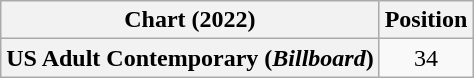<table class="wikitable plainrowheaders" style="text-align:center">
<tr>
<th scope="col">Chart (2022)</th>
<th scope="col">Position</th>
</tr>
<tr>
<th scope="row">US Adult Contemporary (<em>Billboard</em>)</th>
<td>34</td>
</tr>
</table>
